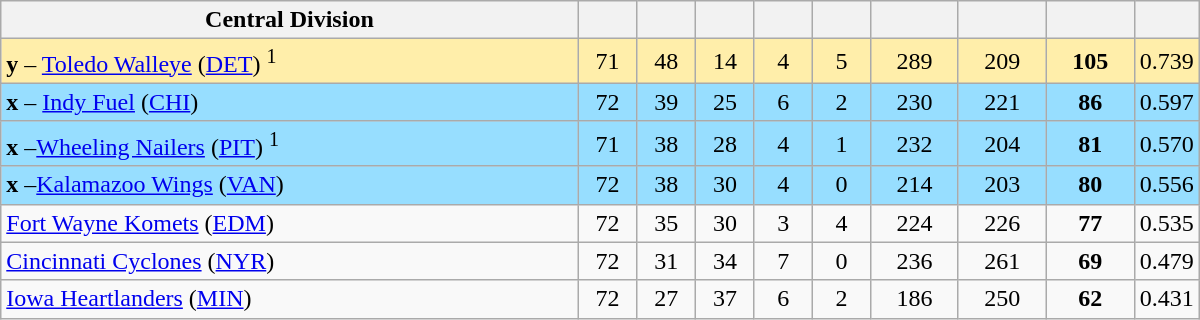<table class="wikitable sortable" style="text-align:center; width:50em">
<tr>
<th style="width:50%;" class="unsortable">Central Division</th>
<th width="5%"></th>
<th width="5%"></th>
<th width="5%"></th>
<th width="5%"></th>
<th width="5%"></th>
<th width="7.5%"></th>
<th width="7.5%"></th>
<th width="7.5%"></th>
<th width="7.5%"></th>
</tr>
<tr bgcolor=#ffeeaa>
<td align=left><strong>y</strong> – <a href='#'>Toledo Walleye</a> (<a href='#'>DET</a>) <sup>1</sup></td>
<td>71</td>
<td>48</td>
<td>14</td>
<td>4</td>
<td>5</td>
<td>289</td>
<td>209</td>
<td><strong>105</strong></td>
<td>0.739</td>
</tr>
<tr bgcolor=#97DEFF>
<td align=left><strong>x</strong> – <a href='#'>Indy Fuel</a> (<a href='#'>CHI</a>)</td>
<td>72</td>
<td>39</td>
<td>25</td>
<td>6</td>
<td>2</td>
<td>230</td>
<td>221</td>
<td><strong>86</strong></td>
<td>0.597</td>
</tr>
<tr bgcolor=#97DEFF>
<td align=left><strong>x</strong> –<a href='#'>Wheeling Nailers</a> (<a href='#'>PIT</a>) <sup>1</sup></td>
<td>71</td>
<td>38</td>
<td>28</td>
<td>4</td>
<td>1</td>
<td>232</td>
<td>204</td>
<td><strong>81</strong></td>
<td>0.570</td>
</tr>
<tr bgcolor=#97DEFF>
<td align=left><strong>x</strong> –<a href='#'>Kalamazoo Wings</a> (<a href='#'>VAN</a>)</td>
<td>72</td>
<td>38</td>
<td>30</td>
<td>4</td>
<td>0</td>
<td>214</td>
<td>203</td>
<td><strong>80</strong></td>
<td>0.556</td>
</tr>
<tr bgcolor=>
<td align=left><a href='#'>Fort Wayne Komets</a> (<a href='#'>EDM</a>)</td>
<td>72</td>
<td>35</td>
<td>30</td>
<td>3</td>
<td>4</td>
<td>224</td>
<td>226</td>
<td><strong>77</strong></td>
<td>0.535</td>
</tr>
<tr bgcolor=>
<td align=left><a href='#'>Cincinnati Cyclones</a> (<a href='#'>NYR</a>)</td>
<td>72</td>
<td>31</td>
<td>34</td>
<td>7</td>
<td>0</td>
<td>236</td>
<td>261</td>
<td><strong>69</strong></td>
<td>0.479</td>
</tr>
<tr bgcolor=>
<td align=left><a href='#'>Iowa Heartlanders</a> (<a href='#'>MIN</a>)</td>
<td>72</td>
<td>27</td>
<td>37</td>
<td>6</td>
<td>2</td>
<td>186</td>
<td>250</td>
<td><strong>62</strong></td>
<td>0.431</td>
</tr>
</table>
